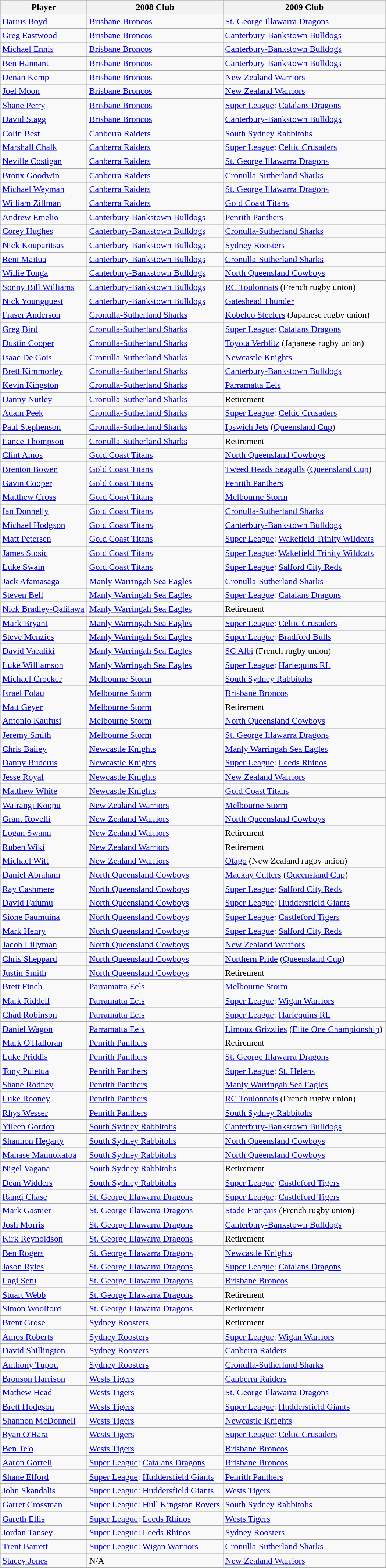<table class="wikitable sortable" style="width:700px;">
<tr bgcolor=#bdb76b>
<th>Player</th>
<th>2008 Club</th>
<th>2009 Club</th>
</tr>
<tr>
<td data-sort-value="Boyd, Darius"><a href='#'>Darius Boyd</a></td>
<td> <a href='#'>Brisbane Broncos</a></td>
<td> <a href='#'>St. George Illawarra Dragons</a></td>
</tr>
<tr>
<td data-sort-value="Eastwood, Greg"><a href='#'>Greg Eastwood</a></td>
<td> <a href='#'>Brisbane Broncos</a></td>
<td> <a href='#'>Canterbury-Bankstown Bulldogs</a></td>
</tr>
<tr>
<td data-sort-value="Ennis, Michael"><a href='#'>Michael Ennis</a></td>
<td> <a href='#'>Brisbane Broncos</a></td>
<td> <a href='#'>Canterbury-Bankstown Bulldogs</a></td>
</tr>
<tr>
<td data-sort-value="Hannant, Ben"><a href='#'>Ben Hannant</a></td>
<td> <a href='#'>Brisbane Broncos</a></td>
<td> <a href='#'>Canterbury-Bankstown Bulldogs</a></td>
</tr>
<tr>
<td data-sort-value="Kemp, Denan"><a href='#'>Denan Kemp</a></td>
<td> <a href='#'>Brisbane Broncos</a></td>
<td> <a href='#'>New Zealand Warriors</a></td>
</tr>
<tr>
<td data-sort-value="Moon, Joel"><a href='#'>Joel Moon</a></td>
<td> <a href='#'>Brisbane Broncos</a></td>
<td> <a href='#'>New Zealand Warriors</a></td>
</tr>
<tr>
<td data-sort-value="Perry, Shane"><a href='#'>Shane Perry</a></td>
<td> <a href='#'>Brisbane Broncos</a></td>
<td> <a href='#'>Super League</a>: <a href='#'>Catalans Dragons</a></td>
</tr>
<tr>
<td data-sort-value="Stagg, David"><a href='#'>David Stagg</a></td>
<td> <a href='#'>Brisbane Broncos</a></td>
<td> <a href='#'>Canterbury-Bankstown Bulldogs</a></td>
</tr>
<tr>
<td data-sort-value="Best, Colin"><a href='#'>Colin Best</a></td>
<td> <a href='#'>Canberra Raiders</a></td>
<td> <a href='#'>South Sydney Rabbitohs</a></td>
</tr>
<tr>
<td data-sort-value="Chalk, Marshall"><a href='#'>Marshall Chalk</a></td>
<td> <a href='#'>Canberra Raiders</a></td>
<td> <a href='#'>Super League</a>: <a href='#'>Celtic Crusaders</a></td>
</tr>
<tr>
<td data-sort-value="Costigan, Neville"><a href='#'>Neville Costigan</a></td>
<td> <a href='#'>Canberra Raiders</a></td>
<td> <a href='#'>St. George Illawarra Dragons</a></td>
</tr>
<tr>
<td data-sort-value="Goodwin, Bronx"><a href='#'>Bronx Goodwin</a></td>
<td> <a href='#'>Canberra Raiders</a></td>
<td> <a href='#'>Cronulla-Sutherland Sharks</a></td>
</tr>
<tr>
<td data-sort-value="Weyman, Michael"><a href='#'>Michael Weyman</a></td>
<td> <a href='#'>Canberra Raiders</a></td>
<td> <a href='#'>St. George Illawarra Dragons</a></td>
</tr>
<tr>
<td data-sort-value="Zillman, William"><a href='#'>William Zillman</a></td>
<td> <a href='#'>Canberra Raiders</a></td>
<td> <a href='#'>Gold Coast Titans</a></td>
</tr>
<tr>
<td data-sort-value="Emelio, Andrew"><a href='#'>Andrew Emelio</a></td>
<td> <a href='#'>Canterbury-Bankstown Bulldogs</a></td>
<td> <a href='#'>Penrith Panthers</a></td>
</tr>
<tr>
<td data-sort-value="Hughes, Corey"><a href='#'>Corey Hughes</a></td>
<td> <a href='#'>Canterbury-Bankstown Bulldogs</a></td>
<td> <a href='#'>Cronulla-Sutherland Sharks</a></td>
</tr>
<tr>
<td data-sort-value="Kouparitsas, Nick"><a href='#'>Nick Kouparitsas</a></td>
<td> <a href='#'>Canterbury-Bankstown Bulldogs</a></td>
<td> <a href='#'>Sydney Roosters</a></td>
</tr>
<tr>
<td data-sort-value="Maitua, Reni"><a href='#'>Reni Maitua</a></td>
<td> <a href='#'>Canterbury-Bankstown Bulldogs</a></td>
<td> <a href='#'>Cronulla-Sutherland Sharks</a></td>
</tr>
<tr>
<td data-sort-value="Tonga, Willie"><a href='#'>Willie Tonga</a></td>
<td> <a href='#'>Canterbury-Bankstown Bulldogs</a></td>
<td> <a href='#'>North Queensland Cowboys</a></td>
</tr>
<tr>
<td data-sort-value="Williams, Sonny Bill"><a href='#'>Sonny Bill Williams</a></td>
<td> <a href='#'>Canterbury-Bankstown Bulldogs</a></td>
<td><a href='#'>RC Toulonnais</a> (French rugby union)</td>
</tr>
<tr>
<td data-sort-value="Youngquest, Nick"><a href='#'>Nick Youngquest</a></td>
<td> <a href='#'>Canterbury-Bankstown Bulldogs</a></td>
<td> <a href='#'>Gateshead Thunder</a></td>
</tr>
<tr>
<td data-sort-value="Anderson, Fraser"><a href='#'>Fraser Anderson</a></td>
<td> <a href='#'>Cronulla-Sutherland Sharks</a></td>
<td><a href='#'>Kobelco Steelers</a> (Japanese rugby union)</td>
</tr>
<tr>
<td data-sort-value="Bird, Greg"><a href='#'>Greg Bird</a></td>
<td> <a href='#'>Cronulla-Sutherland Sharks</a></td>
<td> <a href='#'>Super League</a>: <a href='#'>Catalans Dragons</a></td>
</tr>
<tr>
<td data-sort-value="Cooper, Dustin"><a href='#'>Dustin Cooper</a></td>
<td> <a href='#'>Cronulla-Sutherland Sharks</a></td>
<td><a href='#'>Toyota Verblitz</a> (Japanese rugby union)</td>
</tr>
<tr>
<td data-sort-value="De Gois, Isaac"><a href='#'>Isaac De Gois</a></td>
<td> <a href='#'>Cronulla-Sutherland Sharks</a></td>
<td> <a href='#'>Newcastle Knights</a></td>
</tr>
<tr>
<td data-sort-value="Kimmorley, Brett"><a href='#'>Brett Kimmorley</a></td>
<td> <a href='#'>Cronulla-Sutherland Sharks</a></td>
<td> <a href='#'>Canterbury-Bankstown Bulldogs</a></td>
</tr>
<tr>
<td data-sort-value="Kingston, Kevin"><a href='#'>Kevin Kingston</a></td>
<td> <a href='#'>Cronulla-Sutherland Sharks</a></td>
<td> <a href='#'>Parramatta Eels</a></td>
</tr>
<tr>
<td data-sort-value="Nutley, Danny"><a href='#'>Danny Nutley</a></td>
<td> <a href='#'>Cronulla-Sutherland Sharks</a></td>
<td>Retirement</td>
</tr>
<tr>
<td data-sort-value="Peek, Adam"><a href='#'>Adam Peek</a></td>
<td> <a href='#'>Cronulla-Sutherland Sharks</a></td>
<td> <a href='#'>Super League</a>: <a href='#'>Celtic Crusaders</a></td>
</tr>
<tr>
<td data-sort-value="Stephenson, Paul"><a href='#'>Paul Stephenson</a></td>
<td> <a href='#'>Cronulla-Sutherland Sharks</a></td>
<td><a href='#'>Ipswich Jets</a> (<a href='#'>Queensland Cup</a>)</td>
</tr>
<tr>
<td data-sort-value="Thompson, Lance"><a href='#'>Lance Thompson</a></td>
<td> <a href='#'>Cronulla-Sutherland Sharks</a></td>
<td>Retirement</td>
</tr>
<tr>
<td data-sort-value="Amos, Clint"><a href='#'>Clint Amos</a></td>
<td> <a href='#'>Gold Coast Titans</a></td>
<td> <a href='#'>North Queensland Cowboys</a></td>
</tr>
<tr>
<td data-sort-value="Bowen, Brenton"><a href='#'>Brenton Bowen</a></td>
<td> <a href='#'>Gold Coast Titans</a></td>
<td><a href='#'>Tweed Heads Seagulls</a> (<a href='#'>Queensland Cup</a>)</td>
</tr>
<tr>
<td data-sort-value="Cooper, Gavin"><a href='#'>Gavin Cooper</a></td>
<td> <a href='#'>Gold Coast Titans</a></td>
<td> <a href='#'>Penrith Panthers</a></td>
</tr>
<tr>
<td data-sort-value="Cross, Matt"><a href='#'>Matthew Cross</a></td>
<td> <a href='#'>Gold Coast Titans</a></td>
<td> <a href='#'>Melbourne Storm</a></td>
</tr>
<tr>
<td data-sort-value="Donnelly, Ian"><a href='#'>Ian Donnelly</a></td>
<td> <a href='#'>Gold Coast Titans</a></td>
<td> <a href='#'>Cronulla-Sutherland Sharks</a></td>
</tr>
<tr>
<td data-sort-value="Hodgson, Michael"><a href='#'>Michael Hodgson</a></td>
<td> <a href='#'>Gold Coast Titans</a></td>
<td> <a href='#'>Canterbury-Bankstown Bulldogs</a></td>
</tr>
<tr>
<td data-sort-value="Petersen, Matt"><a href='#'>Matt Petersen</a></td>
<td> <a href='#'>Gold Coast Titans</a></td>
<td> <a href='#'>Super League</a>: <a href='#'>Wakefield Trinity Wildcats</a></td>
</tr>
<tr>
<td data-sort-value="Stosic, James"><a href='#'>James Stosic</a></td>
<td> <a href='#'>Gold Coast Titans</a></td>
<td> <a href='#'>Super League</a>: <a href='#'>Wakefield Trinity Wildcats</a></td>
</tr>
<tr>
<td data-sort-value="Swain, Luke"><a href='#'>Luke Swain</a></td>
<td> <a href='#'>Gold Coast Titans</a></td>
<td> <a href='#'>Super League</a>: <a href='#'>Salford City Reds</a></td>
</tr>
<tr>
<td data-sort-value="Afamasaga, Jack"><a href='#'>Jack Afamasaga</a></td>
<td> <a href='#'>Manly Warringah Sea Eagles</a></td>
<td> <a href='#'>Cronulla-Sutherland Sharks</a></td>
</tr>
<tr>
<td data-sort-value="Bell, Steven"><a href='#'>Steven Bell</a></td>
<td> <a href='#'>Manly Warringah Sea Eagles</a></td>
<td> <a href='#'>Super League</a>: <a href='#'>Catalans Dragons</a></td>
</tr>
<tr>
<td data-sort-value="Bradley-Qalilawa, Nick"><a href='#'>Nick Bradley-Qalilawa</a></td>
<td> <a href='#'>Manly Warringah Sea Eagles</a></td>
<td>Retirement</td>
</tr>
<tr>
<td data-sort-value="Bryant, Mark"><a href='#'>Mark Bryant</a></td>
<td> <a href='#'>Manly Warringah Sea Eagles</a></td>
<td> <a href='#'>Super League</a>: <a href='#'>Celtic Crusaders</a></td>
</tr>
<tr>
<td data-sort-value="Menzies, Steve"><a href='#'>Steve Menzies</a></td>
<td> <a href='#'>Manly Warringah Sea Eagles</a></td>
<td> <a href='#'>Super League</a>: <a href='#'>Bradford Bulls</a></td>
</tr>
<tr>
<td data-sort-value="Vaealiki, David"><a href='#'>David Vaealiki</a></td>
<td> <a href='#'>Manly Warringah Sea Eagles</a></td>
<td><a href='#'>SC Albi</a> (French rugby union)</td>
</tr>
<tr>
<td data-sort-value="Williamson, Luke"><a href='#'>Luke Williamson</a></td>
<td> <a href='#'>Manly Warringah Sea Eagles</a></td>
<td> <a href='#'>Super League</a>: <a href='#'>Harlequins RL</a></td>
</tr>
<tr>
<td data-sort-value="Crocker, Michael"><a href='#'>Michael Crocker</a></td>
<td> <a href='#'>Melbourne Storm</a></td>
<td> <a href='#'>South Sydney Rabbitohs</a></td>
</tr>
<tr>
<td data-sort-value="Folau, Israel"><a href='#'>Israel Folau</a></td>
<td> <a href='#'>Melbourne Storm</a></td>
<td> <a href='#'>Brisbane Broncos</a></td>
</tr>
<tr>
<td data-sort-value="Geyer, Matt"><a href='#'>Matt Geyer</a></td>
<td> <a href='#'>Melbourne Storm</a></td>
<td>Retirement</td>
</tr>
<tr>
<td data-sort-value="Kaufusi, Antonio"><a href='#'>Antonio Kaufusi</a></td>
<td> <a href='#'>Melbourne Storm</a></td>
<td> <a href='#'>North Queensland Cowboys</a></td>
</tr>
<tr>
<td data-sort-value="Smith, Jeremy"><a href='#'>Jeremy Smith</a></td>
<td> <a href='#'>Melbourne Storm</a></td>
<td> <a href='#'>St. George Illawarra Dragons</a></td>
</tr>
<tr>
<td data-sort-value="Bailey, Chris"><a href='#'>Chris Bailey</a></td>
<td> <a href='#'>Newcastle Knights</a></td>
<td> <a href='#'>Manly Warringah Sea Eagles</a></td>
</tr>
<tr>
<td data-sort-value="Buderus, Danny"><a href='#'>Danny Buderus</a></td>
<td> <a href='#'>Newcastle Knights</a></td>
<td> <a href='#'>Super League</a>: <a href='#'>Leeds Rhinos</a></td>
</tr>
<tr>
<td data-sort-value="Royal, Jesse"><a href='#'>Jesse Royal</a></td>
<td> <a href='#'>Newcastle Knights</a></td>
<td> <a href='#'>New Zealand Warriors</a></td>
</tr>
<tr>
<td data-sort-value="White, Matthew"><a href='#'>Matthew White</a></td>
<td> <a href='#'>Newcastle Knights</a></td>
<td> <a href='#'>Gold Coast Titans</a></td>
</tr>
<tr>
<td data-sort-value="Koopu, Wairangi"><a href='#'>Wairangi Koopu</a></td>
<td> <a href='#'>New Zealand Warriors</a></td>
<td> <a href='#'>Melbourne Storm</a></td>
</tr>
<tr>
<td data-sort-value="Rovelli, Grant"><a href='#'>Grant Rovelli</a></td>
<td> <a href='#'>New Zealand Warriors</a></td>
<td> <a href='#'>North Queensland Cowboys</a></td>
</tr>
<tr>
<td data-sort-value="Swann, Logan"><a href='#'>Logan Swann</a></td>
<td> <a href='#'>New Zealand Warriors</a></td>
<td>Retirement</td>
</tr>
<tr>
<td data-sort-value="Wiki, Ruben"><a href='#'>Ruben Wiki</a></td>
<td> <a href='#'>New Zealand Warriors</a></td>
<td>Retirement</td>
</tr>
<tr>
<td data-sort-value="Witt, Michael"><a href='#'>Michael Witt</a></td>
<td> <a href='#'>New Zealand Warriors</a></td>
<td><a href='#'>Otago</a> (New Zealand rugby union)</td>
</tr>
<tr>
<td data-sort-value="Abraham, Daniel"><a href='#'>Daniel Abraham</a></td>
<td> <a href='#'>North Queensland Cowboys</a></td>
<td><a href='#'>Mackay Cutters</a> (<a href='#'>Queensland Cup</a>)</td>
</tr>
<tr>
<td data-sort-value="Cashmere, Ray"><a href='#'>Ray Cashmere</a></td>
<td> <a href='#'>North Queensland Cowboys</a></td>
<td> <a href='#'>Super League</a>: <a href='#'>Salford City Reds</a></td>
</tr>
<tr>
<td data-sort-value="Faiumu, David"><a href='#'>David Faiumu</a></td>
<td> <a href='#'>North Queensland Cowboys</a></td>
<td> <a href='#'>Super League</a>: <a href='#'>Huddersfield Giants</a></td>
</tr>
<tr>
<td data-sort-value="Faumuina, Sione"><a href='#'>Sione Faumuina</a></td>
<td> <a href='#'>North Queensland Cowboys</a></td>
<td> <a href='#'>Super League</a>: <a href='#'>Castleford Tigers</a></td>
</tr>
<tr>
<td data-sort-value="Henry, Mark"><a href='#'>Mark Henry</a></td>
<td> <a href='#'>North Queensland Cowboys</a></td>
<td> <a href='#'>Super League</a>: <a href='#'>Salford City Reds</a></td>
</tr>
<tr>
<td data-sort-value="Lillyman, Jacob"><a href='#'>Jacob Lillyman</a></td>
<td> <a href='#'>North Queensland Cowboys</a></td>
<td> <a href='#'>New Zealand Warriors</a></td>
</tr>
<tr>
<td data-sort-value="Sheppard, Chris"><a href='#'>Chris Sheppard</a></td>
<td> <a href='#'>North Queensland Cowboys</a></td>
<td><a href='#'>Northern Pride</a> (<a href='#'>Queensland Cup</a>)</td>
</tr>
<tr>
<td data-sort-value="Smith, Justin"><a href='#'>Justin Smith</a></td>
<td> <a href='#'>North Queensland Cowboys</a></td>
<td>Retirement</td>
</tr>
<tr>
<td data-sort-value="Finch, Brett"><a href='#'>Brett Finch</a></td>
<td> <a href='#'>Parramatta Eels</a></td>
<td> <a href='#'>Melbourne Storm</a></td>
</tr>
<tr>
<td data-sort-value="Riddell, Mark"><a href='#'>Mark Riddell</a></td>
<td> <a href='#'>Parramatta Eels</a></td>
<td> <a href='#'>Super League</a>: <a href='#'>Wigan Warriors</a></td>
</tr>
<tr>
<td data-sort-value="Robinson, Chad"><a href='#'>Chad Robinson</a></td>
<td> <a href='#'>Parramatta Eels</a></td>
<td> <a href='#'>Super League</a>: <a href='#'>Harlequins RL</a></td>
</tr>
<tr>
<td data-sort-value="Wagon, Daniel"><a href='#'>Daniel Wagon</a></td>
<td> <a href='#'>Parramatta Eels</a></td>
<td> <a href='#'>Limoux Grizzlies</a> (<a href='#'>Elite One Championship</a>)</td>
</tr>
<tr>
<td data-sort-value="O'Halloran, Mark"><a href='#'>Mark O'Halloran</a></td>
<td> <a href='#'>Penrith Panthers</a></td>
<td>Retirement</td>
</tr>
<tr>
<td data-sort-value="Priddis, Luke"><a href='#'>Luke Priddis</a></td>
<td> <a href='#'>Penrith Panthers</a></td>
<td> <a href='#'>St. George Illawarra Dragons</a></td>
</tr>
<tr>
<td data-sort-value="Puletua, Tony"><a href='#'>Tony Puletua</a></td>
<td> <a href='#'>Penrith Panthers</a></td>
<td> <a href='#'>Super League</a>: <a href='#'>St. Helens</a></td>
</tr>
<tr>
<td data-sort-value="Rodney, Shane"><a href='#'>Shane Rodney</a></td>
<td> <a href='#'>Penrith Panthers</a></td>
<td> <a href='#'>Manly Warringah Sea Eagles</a></td>
</tr>
<tr>
<td data-sort-value="Rooney, Luke"><a href='#'>Luke Rooney</a></td>
<td> <a href='#'>Penrith Panthers</a></td>
<td><a href='#'>RC Toulonnais</a> (French rugby union)</td>
</tr>
<tr>
<td data-sort-value="Wesser, Rhys"><a href='#'>Rhys Wesser</a></td>
<td> <a href='#'>Penrith Panthers</a></td>
<td> <a href='#'>South Sydney Rabbitohs</a></td>
</tr>
<tr>
<td data-sort-value="Gordon, Yileen"><a href='#'>Yileen Gordon</a></td>
<td> <a href='#'>South Sydney Rabbitohs</a></td>
<td> <a href='#'>Canterbury-Bankstown Bulldogs</a></td>
</tr>
<tr>
<td data-sort-value="Hegarty, Shannon"><a href='#'>Shannon Hegarty</a></td>
<td> <a href='#'>South Sydney Rabbitohs</a></td>
<td> <a href='#'>North Queensland Cowboys</a></td>
</tr>
<tr>
<td data-sort-value="Manuokafoa, Manase"><a href='#'>Manase Manuokafoa</a></td>
<td> <a href='#'>South Sydney Rabbitohs</a></td>
<td> <a href='#'>North Queensland Cowboys</a></td>
</tr>
<tr>
<td data-sort-value="Vagana, Nigel"><a href='#'>Nigel Vagana</a></td>
<td> <a href='#'>South Sydney Rabbitohs</a></td>
<td>Retirement</td>
</tr>
<tr>
<td data-sort-value="Widders, Dean"><a href='#'>Dean Widders</a></td>
<td> <a href='#'>South Sydney Rabbitohs</a></td>
<td> <a href='#'>Super League</a>: <a href='#'>Castleford Tigers</a></td>
</tr>
<tr>
<td data-sort-value="Chase, Rangi"><a href='#'>Rangi Chase</a></td>
<td> <a href='#'>St. George Illawarra Dragons</a></td>
<td> <a href='#'>Super League</a>: <a href='#'>Castleford Tigers</a></td>
</tr>
<tr>
<td data-sort-value="Gasnier, Mark"><a href='#'>Mark Gasnier</a></td>
<td> <a href='#'>St. George Illawarra Dragons</a></td>
<td><a href='#'>Stade Français</a> (French rugby union)</td>
</tr>
<tr>
<td data-sort-value="Morris, Josh"><a href='#'>Josh Morris</a></td>
<td> <a href='#'>St. George Illawarra Dragons</a></td>
<td> <a href='#'>Canterbury-Bankstown Bulldogs</a></td>
</tr>
<tr>
<td data-sort-value="Reynoldson, Kirk"><a href='#'>Kirk Reynoldson</a></td>
<td> <a href='#'>St. George Illawarra Dragons</a></td>
<td>Retirement</td>
</tr>
<tr>
<td data-sort-value="Rogers, Ben"><a href='#'>Ben Rogers</a></td>
<td> <a href='#'>St. George Illawarra Dragons</a></td>
<td> <a href='#'>Newcastle Knights</a></td>
</tr>
<tr>
<td data-sort-value="Ryles, Jason"><a href='#'>Jason Ryles</a></td>
<td> <a href='#'>St. George Illawarra Dragons</a></td>
<td> <a href='#'>Super League</a>: <a href='#'>Catalans Dragons</a></td>
</tr>
<tr>
<td data-sort-value="Setu, Lagi"><a href='#'>Lagi Setu</a></td>
<td> <a href='#'>St. George Illawarra Dragons</a></td>
<td> <a href='#'>Brisbane Broncos</a></td>
</tr>
<tr>
<td data-sort-value="Webb, Stuart"><a href='#'>Stuart Webb</a></td>
<td> <a href='#'>St. George Illawarra Dragons</a></td>
<td>Retirement</td>
</tr>
<tr>
<td data-sort-value="Woolford, Simon"><a href='#'>Simon Woolford</a></td>
<td> <a href='#'>St. George Illawarra Dragons</a></td>
<td>Retirement</td>
</tr>
<tr>
<td data-sort-value="Grose, Brent"><a href='#'>Brent Grose</a></td>
<td> <a href='#'>Sydney Roosters</a></td>
<td>Retirement</td>
</tr>
<tr>
<td data-sort-value="Roberts, Amos"><a href='#'>Amos Roberts</a></td>
<td> <a href='#'>Sydney Roosters</a></td>
<td> <a href='#'>Super League</a>: <a href='#'>Wigan Warriors</a></td>
</tr>
<tr>
<td data-sort-value="Shillington, David"><a href='#'>David Shillington</a></td>
<td> <a href='#'>Sydney Roosters</a></td>
<td> <a href='#'>Canberra Raiders</a></td>
</tr>
<tr>
<td data-sort-value="Tupou, Anthony"><a href='#'>Anthony Tupou</a></td>
<td> <a href='#'>Sydney Roosters</a></td>
<td> <a href='#'>Cronulla-Sutherland Sharks</a></td>
</tr>
<tr>
<td data-sort-value="Harrison, Bronson"><a href='#'>Bronson Harrison</a></td>
<td> <a href='#'>Wests Tigers</a></td>
<td> <a href='#'>Canberra Raiders</a></td>
</tr>
<tr>
<td data-sort-value="Head, Mathew"><a href='#'>Mathew Head</a></td>
<td> <a href='#'>Wests Tigers</a></td>
<td> <a href='#'>St. George Illawarra Dragons</a></td>
</tr>
<tr>
<td data-sort-value="Hodgson, Brett"><a href='#'>Brett Hodgson</a></td>
<td> <a href='#'>Wests Tigers</a></td>
<td> <a href='#'>Super League</a>: <a href='#'>Huddersfield Giants</a></td>
</tr>
<tr>
<td data-sort-value="McDonnell, Shannon"><a href='#'>Shannon McDonnell</a></td>
<td> <a href='#'>Wests Tigers</a></td>
<td> <a href='#'>Newcastle Knights</a></td>
</tr>
<tr>
<td data-sort-value="O'Hara, Ryan"><a href='#'>Ryan O'Hara</a></td>
<td> <a href='#'>Wests Tigers</a></td>
<td> <a href='#'>Super League</a>: <a href='#'>Celtic Crusaders</a></td>
</tr>
<tr>
<td data-sort-value="Te'o, Ben"><a href='#'>Ben Te'o</a></td>
<td> <a href='#'>Wests Tigers</a></td>
<td> <a href='#'>Brisbane Broncos</a></td>
</tr>
<tr>
<td data-sort-value="Gorrell, Aaron"><a href='#'>Aaron Gorrell</a></td>
<td> <a href='#'>Super League</a>: <a href='#'>Catalans Dragons</a></td>
<td> <a href='#'>Brisbane Broncos</a></td>
</tr>
<tr>
<td data-sort-value="Elford, Shane"><a href='#'>Shane Elford</a></td>
<td> <a href='#'>Super League</a>: <a href='#'>Huddersfield Giants</a></td>
<td> <a href='#'>Penrith Panthers</a></td>
</tr>
<tr>
<td data-sort-value="Skandalis, John"><a href='#'>John Skandalis</a></td>
<td> <a href='#'>Super League</a>: <a href='#'>Huddersfield Giants</a></td>
<td> <a href='#'>Wests Tigers</a></td>
</tr>
<tr>
<td data-sort-value="Crossman, Garret"><a href='#'>Garret Crossman</a></td>
<td> <a href='#'>Super League</a>: <a href='#'>Hull Kingston Rovers</a></td>
<td> <a href='#'>South Sydney Rabbitohs</a></td>
</tr>
<tr>
<td data-sort-value="Ellis, Gareth"><a href='#'>Gareth Ellis</a></td>
<td> <a href='#'>Super League</a>: <a href='#'>Leeds Rhinos</a></td>
<td> <a href='#'>Wests Tigers</a></td>
</tr>
<tr>
<td data-sort-value="Tansey, Jordan"><a href='#'>Jordan Tansey</a></td>
<td> <a href='#'>Super League</a>: <a href='#'>Leeds Rhinos</a></td>
<td> <a href='#'>Sydney Roosters</a></td>
</tr>
<tr>
<td data-sort-value="Barrett, Trent"><a href='#'>Trent Barrett</a></td>
<td> <a href='#'>Super League</a>: <a href='#'>Wigan Warriors</a></td>
<td> <a href='#'>Cronulla-Sutherland Sharks</a></td>
</tr>
<tr>
<td data-sort-value="Jones, Stacey"><a href='#'>Stacey Jones</a></td>
<td>N/A</td>
<td> <a href='#'>New Zealand Warriors</a></td>
</tr>
<tr>
</tr>
</table>
